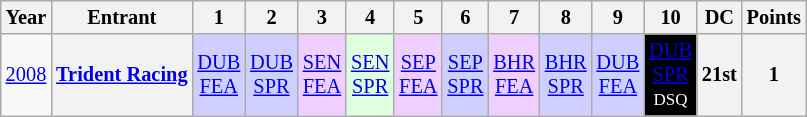<table class="wikitable" style="text-align:center; font-size:85%">
<tr>
<th>Year</th>
<th>Entrant</th>
<th>1</th>
<th>2</th>
<th>3</th>
<th>4</th>
<th>5</th>
<th>6</th>
<th>7</th>
<th>8</th>
<th>9</th>
<th>10</th>
<th>DC</th>
<th>Points</th>
</tr>
<tr>
<td><a href='#'>2008</a></td>
<th nowrap><a href='#'>Trident Racing</a></th>
<td style="background:#CFCFFF;"><a href='#'>DUB<br>FEA</a><br></td>
<td style="background:#CFCFFF;"><a href='#'>DUB<br>SPR</a><br></td>
<td style="background:#EFCFFF;"><a href='#'>SEN<br>FEA</a><br></td>
<td style="background:#DFFFDF;"><a href='#'>SEN<br>SPR</a><br></td>
<td style="background:#EFCFFF;"><a href='#'>SEP<br>FEA</a><br></td>
<td style="background:#CFCFFF;"><a href='#'>SEP<br>SPR</a><br></td>
<td style="background:#EFCFFF;"><a href='#'>BHR<br>FEA</a><br></td>
<td style="background:#CFCFFF;"><a href='#'>BHR<br>SPR</a><br></td>
<td style="background:#CFCFFF;"><a href='#'>DUB<br>FEA</a><br></td>
<td style="background:#000000; color:white"><a href='#'><span>DUB<br>SPR</span></a><br><small>DSQ</small></td>
<th>21st</th>
<th>1</th>
</tr>
</table>
